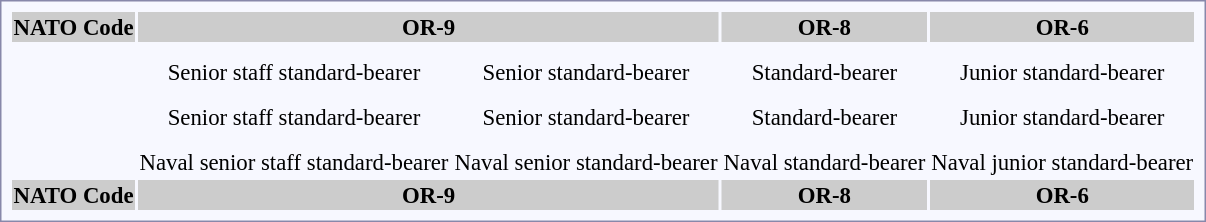<table style="border:1px solid #8888aa; background-color:#f7f8ff; padding:5px; font-size:95%; margin: 0px 12px 12px 0px;">
<tr style="background:#ccc;">
<th><strong>NATO Code</strong></th>
<th colspan=2>OR-9</th>
<th>OR-8</th>
<th>OR-6</th>
</tr>
<tr style="text-align:center;">
<td rowspan=2><strong></strong></td>
<td></td>
<td></td>
<td></td>
<td></td>
</tr>
<tr style="text-align:center;">
<td></td>
<td></td>
<td></td>
<td></td>
</tr>
<tr align="center">
<td></td>
<td>Senior staff standard-bearer</td>
<td>Senior standard-bearer</td>
<td>Standard-bearer</td>
<td>Junior standard-bearer</td>
</tr>
<tr style="text-align:center;">
<td rowspan=2><strong></strong></td>
<td></td>
<td></td>
<td></td>
<td></td>
</tr>
<tr style="text-align:center;">
<td></td>
<td></td>
<td></td>
<td></td>
</tr>
<tr align="center">
<td></td>
<td>Senior staff standard-bearer</td>
<td>Senior standard-bearer</td>
<td>Standard-bearer</td>
<td>Junior standard-bearer</td>
</tr>
<tr style="text-align:center;">
<td rowspan=2><strong></strong></td>
<td></td>
<td></td>
<td></td>
<td></td>
</tr>
<tr style="text-align:center;">
<td></td>
<td></td>
<td></td>
<td></td>
</tr>
<tr align="center">
<td></td>
<td>Naval senior staff standard-bearer</td>
<td>Naval senior standard-bearer</td>
<td>Naval standard-bearer</td>
<td>Naval junior standard-bearer</td>
</tr>
<tr style="background:#ccc;">
<th><strong>NATO Code</strong></th>
<th colspan=2>OR-9</th>
<th>OR-8</th>
<th>OR-6</th>
</tr>
</table>
